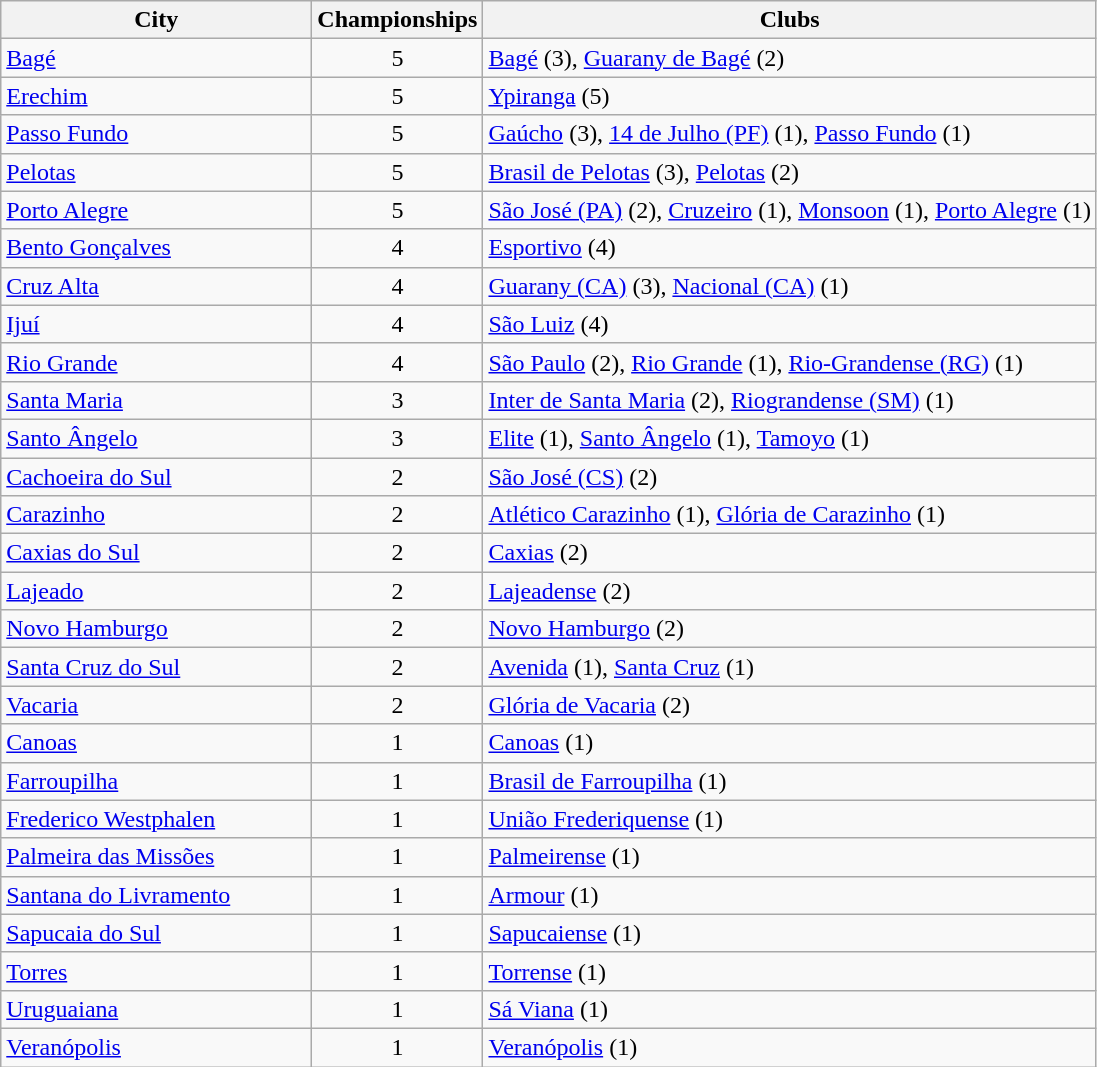<table class="wikitable">
<tr>
<th style="width:200px">City</th>
<th>Championships</th>
<th>Clubs</th>
</tr>
<tr>
<td> <a href='#'>Bagé</a></td>
<td align="center">5</td>
<td><a href='#'>Bagé</a> (3), <a href='#'>Guarany de Bagé</a> (2)</td>
</tr>
<tr>
<td> <a href='#'>Erechim</a></td>
<td align="center">5</td>
<td><a href='#'>Ypiranga</a> (5)</td>
</tr>
<tr>
<td> <a href='#'>Passo Fundo</a></td>
<td align="center">5</td>
<td><a href='#'>Gaúcho</a> (3), <a href='#'>14 de Julho (PF)</a> (1), <a href='#'>Passo Fundo</a> (1)</td>
</tr>
<tr>
<td> <a href='#'>Pelotas</a></td>
<td align="center">5</td>
<td><a href='#'>Brasil de Pelotas</a> (3), <a href='#'>Pelotas</a> (2)</td>
</tr>
<tr>
<td> <a href='#'>Porto Alegre</a></td>
<td align="center">5</td>
<td><a href='#'>São José (PA)</a> (2), <a href='#'>Cruzeiro</a> (1), <a href='#'>Monsoon</a> (1), <a href='#'>Porto Alegre</a> (1)</td>
</tr>
<tr>
<td> <a href='#'>Bento Gonçalves</a></td>
<td align="center">4</td>
<td><a href='#'>Esportivo</a> (4)</td>
</tr>
<tr>
<td> <a href='#'>Cruz Alta</a></td>
<td align="center">4</td>
<td><a href='#'>Guarany (CA)</a> (3), <a href='#'>Nacional (CA)</a> (1)</td>
</tr>
<tr>
<td> <a href='#'>Ijuí</a></td>
<td align="center">4</td>
<td><a href='#'>São Luiz</a> (4)</td>
</tr>
<tr>
<td> <a href='#'>Rio Grande</a></td>
<td align="center">4</td>
<td><a href='#'>São Paulo</a> (2), <a href='#'>Rio Grande</a> (1), <a href='#'>Rio-Grandense (RG)</a> (1)</td>
</tr>
<tr>
<td> <a href='#'>Santa Maria</a></td>
<td align="center">3</td>
<td><a href='#'>Inter de Santa Maria</a> (2), <a href='#'>Riograndense (SM)</a> (1)</td>
</tr>
<tr>
<td> <a href='#'>Santo Ângelo</a></td>
<td align="center">3</td>
<td><a href='#'>Elite</a> (1), <a href='#'>Santo Ângelo</a> (1), <a href='#'>Tamoyo</a> (1)</td>
</tr>
<tr>
<td> <a href='#'>Cachoeira do Sul</a></td>
<td align="center">2</td>
<td><a href='#'>São José (CS)</a> (2)</td>
</tr>
<tr>
<td> <a href='#'>Carazinho</a></td>
<td align="center">2</td>
<td><a href='#'>Atlético Carazinho</a> (1), <a href='#'>Glória de Carazinho</a> (1)</td>
</tr>
<tr>
<td> <a href='#'>Caxias do Sul</a></td>
<td align="center">2</td>
<td><a href='#'>Caxias</a> (2)</td>
</tr>
<tr>
<td> <a href='#'>Lajeado</a></td>
<td align="center">2</td>
<td><a href='#'>Lajeadense</a> (2)</td>
</tr>
<tr>
<td> <a href='#'>Novo Hamburgo</a></td>
<td align="center">2</td>
<td><a href='#'>Novo Hamburgo</a> (2)</td>
</tr>
<tr>
<td> <a href='#'>Santa Cruz do Sul</a></td>
<td align="center">2</td>
<td><a href='#'>Avenida</a> (1), <a href='#'>Santa Cruz</a> (1)</td>
</tr>
<tr>
<td> <a href='#'>Vacaria</a></td>
<td align="center">2</td>
<td><a href='#'>Glória de Vacaria</a> (2)</td>
</tr>
<tr>
<td> <a href='#'>Canoas</a></td>
<td align="center">1</td>
<td><a href='#'>Canoas</a> (1)</td>
</tr>
<tr>
<td> <a href='#'>Farroupilha</a></td>
<td align="center">1</td>
<td><a href='#'>Brasil de Farroupilha</a> (1)</td>
</tr>
<tr>
<td> <a href='#'>Frederico Westphalen</a></td>
<td align="center">1</td>
<td><a href='#'>União Frederiquense</a> (1)</td>
</tr>
<tr>
<td> <a href='#'>Palmeira das Missões</a></td>
<td align="center">1</td>
<td><a href='#'>Palmeirense</a> (1)</td>
</tr>
<tr>
<td> <a href='#'>Santana do Livramento</a></td>
<td align="center">1</td>
<td><a href='#'>Armour</a> (1)</td>
</tr>
<tr>
<td> <a href='#'>Sapucaia do Sul</a></td>
<td align="center">1</td>
<td><a href='#'>Sapucaiense</a> (1)</td>
</tr>
<tr>
<td> <a href='#'>Torres</a></td>
<td align="center">1</td>
<td><a href='#'>Torrense</a> (1)</td>
</tr>
<tr>
<td> <a href='#'>Uruguaiana</a></td>
<td align="center">1</td>
<td><a href='#'>Sá Viana</a> (1)</td>
</tr>
<tr>
<td> <a href='#'>Veranópolis</a></td>
<td align="center">1</td>
<td><a href='#'>Veranópolis</a> (1)</td>
</tr>
</table>
